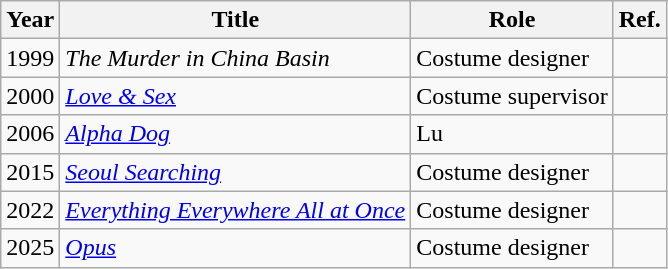<table class="wikitable">
<tr>
<th>Year</th>
<th>Title</th>
<th>Role</th>
<th>Ref.</th>
</tr>
<tr>
<td>1999</td>
<td><em>The Murder in China Basin</em></td>
<td>Costume designer</td>
<td></td>
</tr>
<tr>
<td>2000</td>
<td><em><a href='#'>Love & Sex</a></em></td>
<td>Costume supervisor</td>
<td></td>
</tr>
<tr>
<td>2006</td>
<td><em><a href='#'>Alpha Dog</a></em></td>
<td>Lu</td>
<td></td>
</tr>
<tr>
<td>2015</td>
<td><em><a href='#'>Seoul Searching</a></em></td>
<td>Costume designer</td>
<td></td>
</tr>
<tr>
<td>2022</td>
<td><em><a href='#'>Everything Everywhere All at Once</a></em></td>
<td>Costume designer</td>
<td></td>
</tr>
<tr>
<td>2025</td>
<td><em><a href='#'>Opus</a></em></td>
<td>Costume designer</td>
<td></td>
</tr>
</table>
